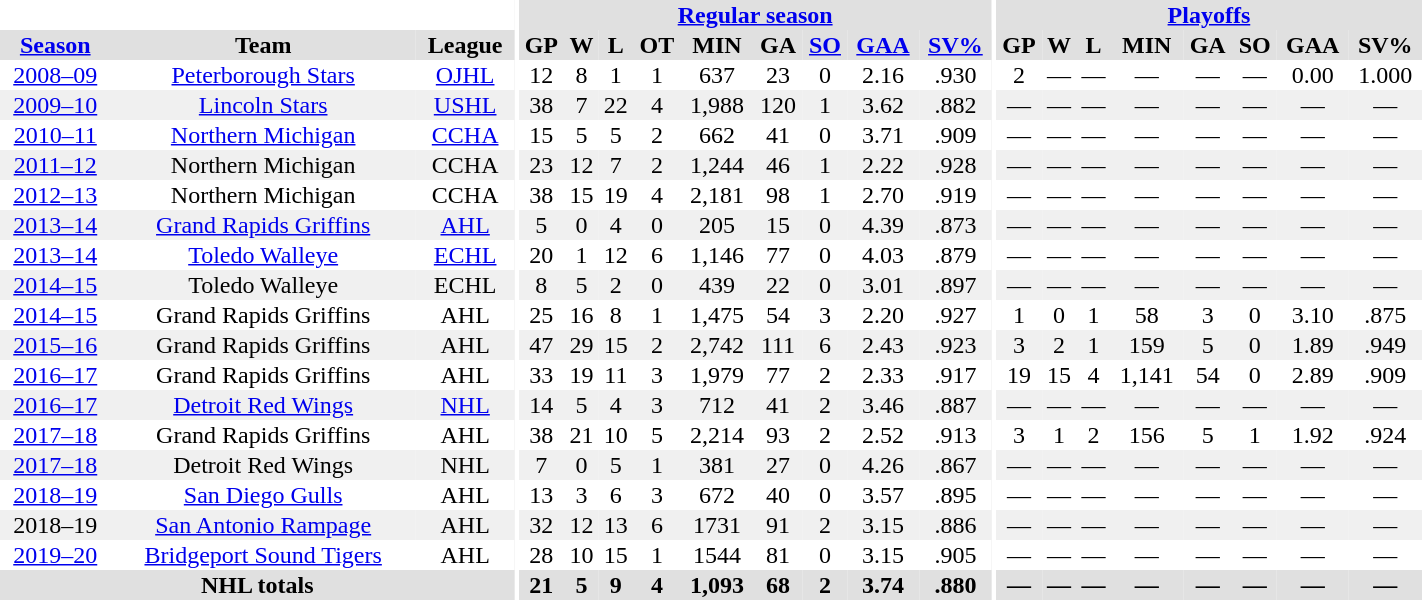<table border="0" cellpadding="1" cellspacing="0" style="text-align:center; width:75%">
<tr ALIGN="center" bgcolor="#e0e0e0">
<th align="center" colspan="3" bgcolor="#ffffff"></th>
<th align="center" rowspan="99" bgcolor="#ffffff"></th>
<th align="center" colspan="9" bgcolor="#e0e0e0"><a href='#'>Regular season</a></th>
<th align="center" rowspan="99" bgcolor="#ffffff"></th>
<th align="center" colspan="8" bgcolor="#e0e0e0"><a href='#'>Playoffs</a></th>
</tr>
<tr ALIGN="center" bgcolor="#e0e0e0">
<th><a href='#'>Season</a></th>
<th>Team</th>
<th>League</th>
<th>GP</th>
<th>W</th>
<th>L</th>
<th>OT</th>
<th>MIN</th>
<th>GA</th>
<th><a href='#'>SO</a></th>
<th><a href='#'>GAA</a></th>
<th><a href='#'>SV%</a></th>
<th>GP</th>
<th>W</th>
<th>L</th>
<th>MIN</th>
<th>GA</th>
<th>SO</th>
<th>GAA</th>
<th>SV%</th>
</tr>
<tr>
<td><a href='#'>2008–09</a></td>
<td><a href='#'>Peterborough Stars</a></td>
<td><a href='#'>OJHL</a></td>
<td>12</td>
<td>8</td>
<td>1</td>
<td>1</td>
<td>637</td>
<td>23</td>
<td>0</td>
<td>2.16</td>
<td>.930</td>
<td>2</td>
<td>—</td>
<td>—</td>
<td>—</td>
<td>—</td>
<td>—</td>
<td>0.00</td>
<td>1.000</td>
</tr>
<tr style="background:#f0f0f0;">
<td><a href='#'>2009–10</a></td>
<td><a href='#'>Lincoln Stars</a></td>
<td><a href='#'>USHL</a></td>
<td>38</td>
<td>7</td>
<td>22</td>
<td>4</td>
<td>1,988</td>
<td>120</td>
<td>1</td>
<td>3.62</td>
<td>.882</td>
<td>—</td>
<td>—</td>
<td>—</td>
<td>—</td>
<td>—</td>
<td>—</td>
<td>—</td>
<td>—</td>
</tr>
<tr>
<td><a href='#'>2010–11</a></td>
<td><a href='#'>Northern Michigan</a></td>
<td><a href='#'>CCHA</a></td>
<td>15</td>
<td>5</td>
<td>5</td>
<td>2</td>
<td>662</td>
<td>41</td>
<td>0</td>
<td>3.71</td>
<td>.909</td>
<td>—</td>
<td>—</td>
<td>—</td>
<td>—</td>
<td>—</td>
<td>—</td>
<td>—</td>
<td>—</td>
</tr>
<tr style="background:#f0f0f0;">
<td><a href='#'>2011–12</a></td>
<td>Northern Michigan</td>
<td>CCHA</td>
<td>23</td>
<td>12</td>
<td>7</td>
<td>2</td>
<td>1,244</td>
<td>46</td>
<td>1</td>
<td>2.22</td>
<td>.928</td>
<td>—</td>
<td>—</td>
<td>—</td>
<td>—</td>
<td>—</td>
<td>—</td>
<td>—</td>
<td>—</td>
</tr>
<tr>
<td><a href='#'>2012–13</a></td>
<td>Northern Michigan</td>
<td>CCHA</td>
<td>38</td>
<td>15</td>
<td>19</td>
<td>4</td>
<td>2,181</td>
<td>98</td>
<td>1</td>
<td>2.70</td>
<td>.919</td>
<td>—</td>
<td>—</td>
<td>—</td>
<td>—</td>
<td>—</td>
<td>—</td>
<td>—</td>
<td>—</td>
</tr>
<tr style="background:#f0f0f0;">
<td><a href='#'>2013–14</a></td>
<td><a href='#'>Grand Rapids Griffins</a></td>
<td><a href='#'>AHL</a></td>
<td>5</td>
<td>0</td>
<td>4</td>
<td>0</td>
<td>205</td>
<td>15</td>
<td>0</td>
<td>4.39</td>
<td>.873</td>
<td>—</td>
<td>—</td>
<td>—</td>
<td>—</td>
<td>—</td>
<td>—</td>
<td>—</td>
<td>—</td>
</tr>
<tr>
<td><a href='#'>2013–14</a></td>
<td><a href='#'>Toledo Walleye</a></td>
<td><a href='#'>ECHL</a></td>
<td>20</td>
<td>1</td>
<td>12</td>
<td>6</td>
<td>1,146</td>
<td>77</td>
<td>0</td>
<td>4.03</td>
<td>.879</td>
<td>—</td>
<td>—</td>
<td>—</td>
<td>—</td>
<td>—</td>
<td>—</td>
<td>—</td>
<td>—</td>
</tr>
<tr style="background:#f0f0f0;">
<td><a href='#'>2014–15</a></td>
<td>Toledo Walleye</td>
<td>ECHL</td>
<td>8</td>
<td>5</td>
<td>2</td>
<td>0</td>
<td>439</td>
<td>22</td>
<td>0</td>
<td>3.01</td>
<td>.897</td>
<td>—</td>
<td>—</td>
<td>—</td>
<td>—</td>
<td>—</td>
<td>—</td>
<td>—</td>
<td>—</td>
</tr>
<tr>
<td><a href='#'>2014–15</a></td>
<td>Grand Rapids Griffins</td>
<td>AHL</td>
<td>25</td>
<td>16</td>
<td>8</td>
<td>1</td>
<td>1,475</td>
<td>54</td>
<td>3</td>
<td>2.20</td>
<td>.927</td>
<td>1</td>
<td>0</td>
<td>1</td>
<td>58</td>
<td>3</td>
<td>0</td>
<td>3.10</td>
<td>.875</td>
</tr>
<tr style="background:#f0f0f0;">
<td><a href='#'>2015–16</a></td>
<td>Grand Rapids Griffins</td>
<td>AHL</td>
<td>47</td>
<td>29</td>
<td>15</td>
<td>2</td>
<td>2,742</td>
<td>111</td>
<td>6</td>
<td>2.43</td>
<td>.923</td>
<td>3</td>
<td>2</td>
<td>1</td>
<td>159</td>
<td>5</td>
<td>0</td>
<td>1.89</td>
<td>.949</td>
</tr>
<tr>
<td><a href='#'>2016–17</a></td>
<td>Grand Rapids Griffins</td>
<td>AHL</td>
<td>33</td>
<td>19</td>
<td>11</td>
<td>3</td>
<td>1,979</td>
<td>77</td>
<td>2</td>
<td>2.33</td>
<td>.917</td>
<td>19</td>
<td>15</td>
<td>4</td>
<td>1,141</td>
<td>54</td>
<td>0</td>
<td>2.89</td>
<td>.909</td>
</tr>
<tr style="background:#f0f0f0;">
<td><a href='#'>2016–17</a></td>
<td><a href='#'>Detroit Red Wings</a></td>
<td><a href='#'>NHL</a></td>
<td>14</td>
<td>5</td>
<td>4</td>
<td>3</td>
<td>712</td>
<td>41</td>
<td>2</td>
<td>3.46</td>
<td>.887</td>
<td>—</td>
<td>—</td>
<td>—</td>
<td>—</td>
<td>—</td>
<td>—</td>
<td>—</td>
<td>—</td>
</tr>
<tr>
<td><a href='#'>2017–18</a></td>
<td>Grand Rapids Griffins</td>
<td>AHL</td>
<td>38</td>
<td>21</td>
<td>10</td>
<td>5</td>
<td>2,214</td>
<td>93</td>
<td>2</td>
<td>2.52</td>
<td>.913</td>
<td>3</td>
<td>1</td>
<td>2</td>
<td>156</td>
<td>5</td>
<td>1</td>
<td>1.92</td>
<td>.924</td>
</tr>
<tr style="background:#f0f0f0;">
<td><a href='#'>2017–18</a></td>
<td>Detroit Red Wings</td>
<td>NHL</td>
<td>7</td>
<td>0</td>
<td>5</td>
<td>1</td>
<td>381</td>
<td>27</td>
<td>0</td>
<td>4.26</td>
<td>.867</td>
<td>—</td>
<td>—</td>
<td>—</td>
<td>—</td>
<td>—</td>
<td>—</td>
<td>—</td>
<td>—</td>
</tr>
<tr>
<td><a href='#'>2018–19</a></td>
<td><a href='#'>San Diego Gulls</a></td>
<td>AHL</td>
<td>13</td>
<td>3</td>
<td>6</td>
<td>3</td>
<td>672</td>
<td>40</td>
<td>0</td>
<td>3.57</td>
<td>.895</td>
<td>—</td>
<td>—</td>
<td>—</td>
<td>—</td>
<td>—</td>
<td>—</td>
<td>—</td>
<td>—</td>
</tr>
<tr style="background:#f0f0f0;">
<td>2018–19</td>
<td><a href='#'>San Antonio Rampage</a></td>
<td>AHL</td>
<td>32</td>
<td>12</td>
<td>13</td>
<td>6</td>
<td>1731</td>
<td>91</td>
<td>2</td>
<td>3.15</td>
<td>.886</td>
<td>—</td>
<td>—</td>
<td>—</td>
<td>—</td>
<td>—</td>
<td>—</td>
<td>—</td>
<td>—</td>
</tr>
<tr>
<td><a href='#'>2019–20</a></td>
<td><a href='#'>Bridgeport Sound Tigers</a></td>
<td>AHL</td>
<td>28</td>
<td>10</td>
<td>15</td>
<td>1</td>
<td>1544</td>
<td>81</td>
<td>0</td>
<td>3.15</td>
<td>.905</td>
<td>—</td>
<td>—</td>
<td>—</td>
<td>—</td>
<td>—</td>
<td>—</td>
<td>—</td>
<td>—</td>
</tr>
<tr style="background:#e0e0e0;">
<th colspan=3>NHL totals</th>
<th>21</th>
<th>5</th>
<th>9</th>
<th>4</th>
<th>1,093</th>
<th>68</th>
<th>2</th>
<th>3.74</th>
<th>.880</th>
<th>—</th>
<th>—</th>
<th>—</th>
<th>—</th>
<th>—</th>
<th>—</th>
<th>—</th>
<th>—</th>
</tr>
</table>
